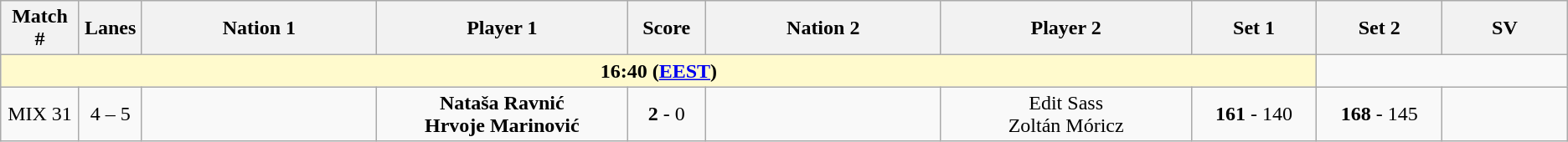<table class="wikitable">
<tr>
<th width="5%">Match #</th>
<th width="4%">Lanes</th>
<th width="15%">Nation 1</th>
<th width="16%">Player 1</th>
<th width="5%">Score</th>
<th width="15%">Nation 2</th>
<th width="16%">Player 2</th>
<th width="8%">Set 1</th>
<th width="8%">Set 2</th>
<th width="8%">SV</th>
</tr>
<tr>
<td colspan="8" style="text-align:center; background-color:#FFFACD"><strong>16:40 (<a href='#'>EEST</a>)</strong></td>
</tr>
<tr style=text-align:center;"background:#;">
<td>MIX 31</td>
<td>4 – 5</td>
<td></td>
<td><strong>Nataša Ravnić <br> Hrvoje Marinović</strong></td>
<td><strong>2</strong> - 0</td>
<td></td>
<td>Edit Sass <br> Zoltán Móricz</td>
<td><strong>161</strong> - 140</td>
<td><strong>168</strong> - 145</td>
<td></td>
</tr>
</table>
